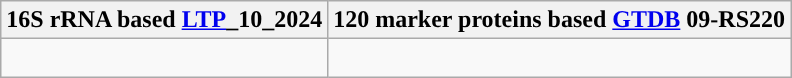<table class="wikitable">
<tr>
<th colspan=1>16S rRNA based <a href='#'>LTP</a>_10_2024</th>
<th colspan=1>120 marker proteins based <a href='#'>GTDB</a> 09-RS220</th>
</tr>
<tr>
<td style="vertical-align:top"><br></td>
<td><br></td>
</tr>
</table>
